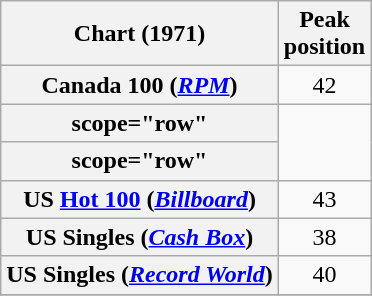<table class="wikitable sortable plainrowheaders" style="text-align:center;">
<tr>
<th scope="col">Chart (1971)</th>
<th scope="col">Peak<br>position</th>
</tr>
<tr>
<th scope="row">Canada 100 (<em><a href='#'>RPM</a></em>)</th>
<td align="center">42</td>
</tr>
<tr>
<th>scope="row"</th>
</tr>
<tr>
<th>scope="row"</th>
</tr>
<tr>
<th scope="row">US <a href='#'>Hot 100</a> (<em><a href='#'>Billboard</a></em>)</th>
<td align="center">43</td>
</tr>
<tr>
<th scope="row">US Singles (<a href='#'><em>Cash Box</em></a>) </th>
<td align="center">38</td>
</tr>
<tr>
<th scope="row">US Singles (<em><a href='#'>Record World</a></em>)</th>
<td align="center">40</td>
</tr>
<tr>
</tr>
</table>
